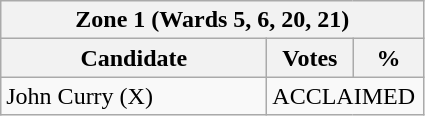<table class="wikitable">
<tr>
<th colspan="3">Zone 1 (Wards 5, 6, 20, 21)</th>
</tr>
<tr>
<th style="width: 170px">Candidate</th>
<th style="width: 50px">Votes</th>
<th style="width: 40px">%</th>
</tr>
<tr>
<td>John Curry (X)</td>
<td colspan="2">ACCLAIMED</td>
</tr>
</table>
